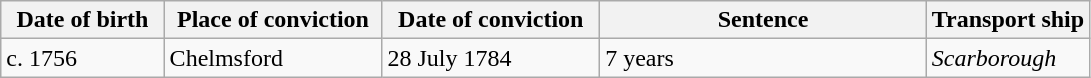<table class="wikitable sortable plainrowheaders" style="width=1024px;">
<tr>
<th style="width: 15%;">Date of birth</th>
<th style="width: 20%;">Place of conviction</th>
<th style="width: 20%;">Date of conviction</th>
<th style="width: 30%;">Sentence</th>
<th style="width: 15%;">Transport ship</th>
</tr>
<tr>
<td>c. 1756</td>
<td>Chelmsford</td>
<td>28 July 1784</td>
<td>7 years</td>
<td><em>Scarborough</em></td>
</tr>
</table>
